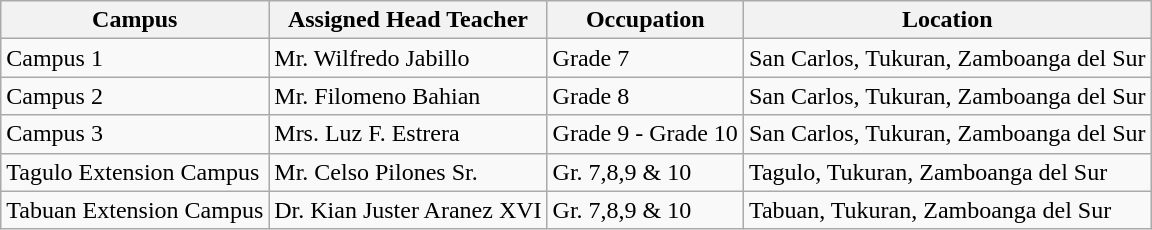<table class="wikitable">
<tr>
<th>Campus</th>
<th>Assigned Head Teacher</th>
<th>Occupation</th>
<th>Location</th>
</tr>
<tr>
<td>Campus 1</td>
<td>Mr. Wilfredo Jabillo</td>
<td>Grade 7</td>
<td>San Carlos, Tukuran, Zamboanga del Sur</td>
</tr>
<tr>
<td>Campus 2</td>
<td>Mr. Filomeno Bahian</td>
<td>Grade 8</td>
<td>San Carlos, Tukuran, Zamboanga del Sur</td>
</tr>
<tr>
<td>Campus 3</td>
<td>Mrs. Luz F. Estrera</td>
<td>Grade 9 - Grade 10</td>
<td>San Carlos, Tukuran, Zamboanga del Sur</td>
</tr>
<tr>
<td>Tagulo Extension Campus</td>
<td>Mr. Celso Pilones Sr.</td>
<td>Gr. 7,8,9 & 10</td>
<td>Tagulo, Tukuran, Zamboanga del Sur</td>
</tr>
<tr>
<td>Tabuan Extension Campus</td>
<td>Dr. Kian Juster Aranez XVI</td>
<td>Gr. 7,8,9 & 10</td>
<td>Tabuan, Tukuran, Zamboanga del Sur</td>
</tr>
</table>
